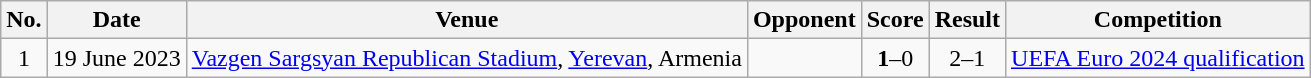<table class="wikitable sortable">
<tr>
<th scope="col">No.</th>
<th scope="col">Date</th>
<th scope="col">Venue</th>
<th scope="col">Opponent</th>
<th scope="col">Score</th>
<th scope="col">Result</th>
<th scope="col">Competition</th>
</tr>
<tr>
<td style="text-align:center">1</td>
<td>19 June 2023</td>
<td><a href='#'>Vazgen Sargsyan Republican Stadium</a>, <a href='#'>Yerevan</a>, Armenia</td>
<td></td>
<td style="text-align:center"><strong>1</strong>–0</td>
<td style="text-align:center">2–1</td>
<td><a href='#'>UEFA Euro 2024 qualification</a></td>
</tr>
</table>
